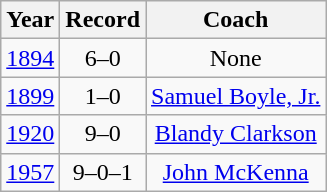<table class="wikitable">
<tr>
<th>Year</th>
<th>Record</th>
<th>Coach</th>
</tr>
<tr align="center">
<td><a href='#'>1894</a></td>
<td>6–0</td>
<td>None</td>
</tr>
<tr align="center">
<td><a href='#'>1899</a></td>
<td>1–0</td>
<td><a href='#'>Samuel Boyle, Jr.</a></td>
</tr>
<tr align="center">
<td><a href='#'>1920</a></td>
<td>9–0</td>
<td><a href='#'>Blandy Clarkson</a></td>
</tr>
<tr align="center">
<td><a href='#'>1957</a></td>
<td>9–0–1</td>
<td><a href='#'>John McKenna</a></td>
</tr>
</table>
